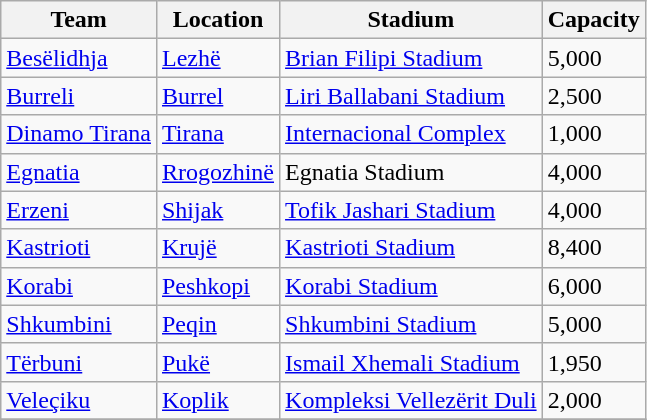<table class="wikitable sortable">
<tr>
<th>Team</th>
<th>Location</th>
<th>Stadium</th>
<th>Capacity</th>
</tr>
<tr>
<td><a href='#'>Besëlidhja</a></td>
<td><a href='#'>Lezhë</a></td>
<td><a href='#'>Brian Filipi Stadium</a></td>
<td>5,000</td>
</tr>
<tr>
<td><a href='#'>Burreli</a></td>
<td><a href='#'>Burrel</a></td>
<td><a href='#'>Liri Ballabani Stadium</a></td>
<td>2,500</td>
</tr>
<tr>
<td><a href='#'>Dinamo Tirana</a></td>
<td><a href='#'>Tirana</a></td>
<td><a href='#'>Internacional Complex</a></td>
<td>1,000</td>
</tr>
<tr>
<td><a href='#'>Egnatia</a></td>
<td><a href='#'>Rrogozhinë</a></td>
<td>Egnatia Stadium</td>
<td>4,000</td>
</tr>
<tr>
<td><a href='#'>Erzeni</a></td>
<td><a href='#'>Shijak</a></td>
<td><a href='#'>Tofik Jashari Stadium</a></td>
<td>4,000</td>
</tr>
<tr>
<td><a href='#'>Kastrioti</a></td>
<td><a href='#'>Krujë</a></td>
<td><a href='#'>Kastrioti Stadium</a></td>
<td>8,400</td>
</tr>
<tr>
<td><a href='#'>Korabi</a></td>
<td><a href='#'>Peshkopi</a></td>
<td><a href='#'>Korabi Stadium</a></td>
<td>6,000</td>
</tr>
<tr>
<td><a href='#'>Shkumbini</a></td>
<td><a href='#'>Peqin</a></td>
<td><a href='#'>Shkumbini Stadium</a></td>
<td>5,000</td>
</tr>
<tr>
<td><a href='#'>Tërbuni</a></td>
<td><a href='#'>Pukë</a></td>
<td><a href='#'>Ismail Xhemali Stadium</a></td>
<td>1,950</td>
</tr>
<tr>
<td><a href='#'>Veleçiku</a></td>
<td><a href='#'>Koplik</a></td>
<td><a href='#'>Kompleksi Vellezërit Duli</a></td>
<td>2,000</td>
</tr>
<tr>
</tr>
</table>
